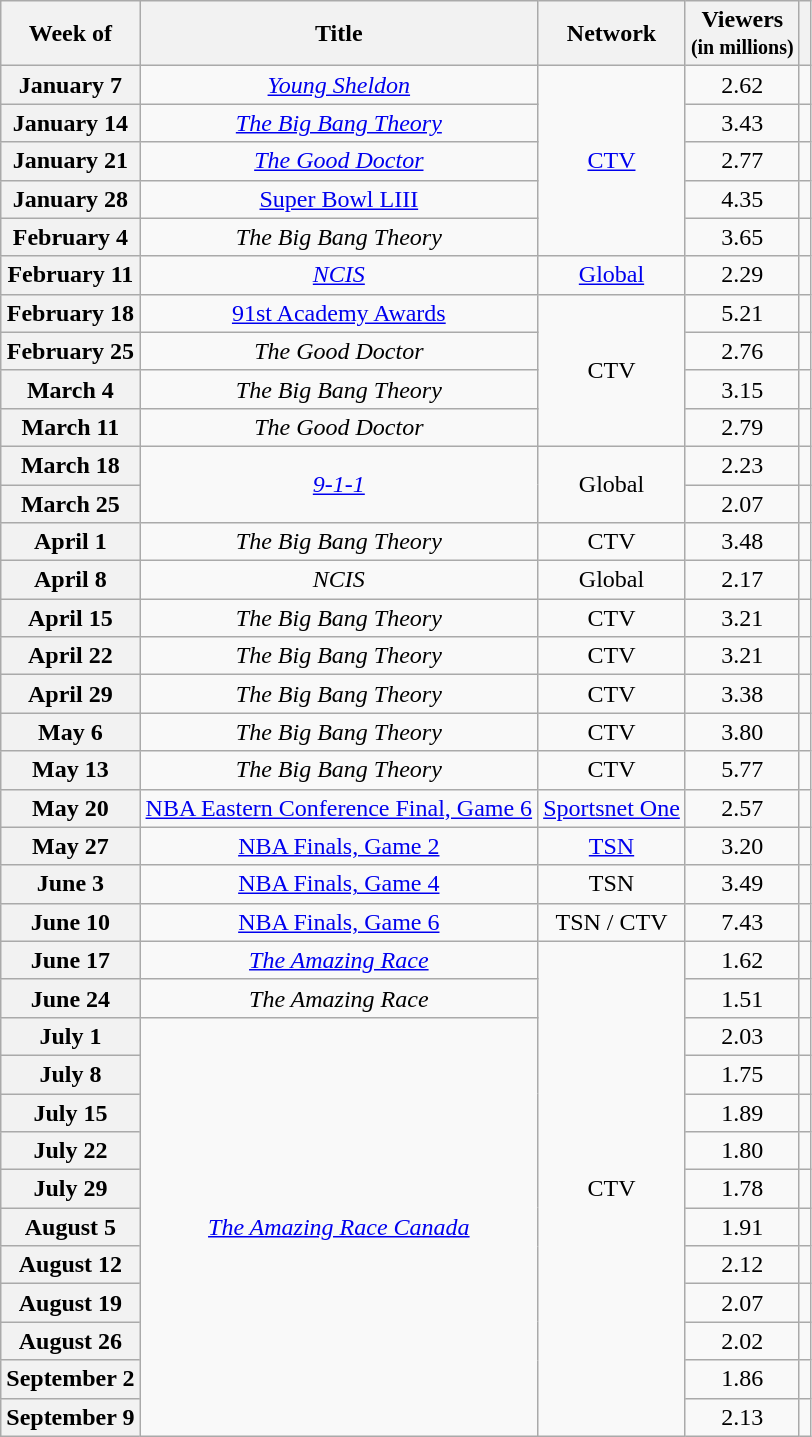<table class="wikitable plainrowheaders" style="text-align: center; display: inline-table;">
<tr>
<th>Week of</th>
<th>Title</th>
<th>Network</th>
<th>Viewers<br><small>(in millions)</small></th>
<th></th>
</tr>
<tr>
<th scope="row">January 7</th>
<td><em><a href='#'>Young Sheldon</a></em></td>
<td rowspan="5"><a href='#'>CTV</a></td>
<td>2.62</td>
<td></td>
</tr>
<tr>
<th scope="row">January 14</th>
<td><em><a href='#'>The Big Bang Theory</a></em></td>
<td>3.43</td>
<td></td>
</tr>
<tr>
<th scope="row">January 21</th>
<td><em><a href='#'>The Good Doctor</a></em></td>
<td>2.77</td>
<td></td>
</tr>
<tr>
<th scope="row">January 28</th>
<td><a href='#'>Super Bowl LIII</a></td>
<td>4.35</td>
<td></td>
</tr>
<tr>
<th scope="row">February 4</th>
<td><em>The Big Bang Theory</em></td>
<td>3.65</td>
<td></td>
</tr>
<tr>
<th scope="row">February 11</th>
<td><em><a href='#'>NCIS</a></em></td>
<td><a href='#'>Global</a></td>
<td>2.29</td>
<td></td>
</tr>
<tr>
<th scope="row">February 18</th>
<td><a href='#'>91st Academy Awards</a></td>
<td rowspan="4">CTV</td>
<td>5.21</td>
<td></td>
</tr>
<tr>
<th scope="row">February 25</th>
<td><em>The Good Doctor</em></td>
<td>2.76</td>
<td></td>
</tr>
<tr>
<th scope="row">March 4</th>
<td><em>The Big Bang Theory</em></td>
<td>3.15</td>
<td></td>
</tr>
<tr>
<th scope="row">March 11</th>
<td><em>The Good Doctor</em></td>
<td>2.79</td>
<td></td>
</tr>
<tr>
<th scope="row">March 18</th>
<td rowspan="2"><em><a href='#'>9-1-1</a></em></td>
<td rowspan="2">Global</td>
<td>2.23</td>
<td></td>
</tr>
<tr>
<th scope="row">March 25</th>
<td>2.07</td>
<td></td>
</tr>
<tr>
<th scope="row">April 1</th>
<td><em>The Big Bang Theory</em></td>
<td>CTV</td>
<td>3.48</td>
<td></td>
</tr>
<tr>
<th scope="row">April 8</th>
<td><em>NCIS</em></td>
<td>Global</td>
<td>2.17</td>
<td></td>
</tr>
<tr>
<th scope="row">April 15</th>
<td><em>The Big Bang Theory</em></td>
<td>CTV</td>
<td>3.21</td>
<td></td>
</tr>
<tr>
<th scope="row">April 22</th>
<td><em>The Big Bang Theory</em></td>
<td>CTV</td>
<td>3.21</td>
<td></td>
</tr>
<tr>
<th scope="row">April 29</th>
<td><em>The Big Bang Theory</em></td>
<td>CTV</td>
<td>3.38</td>
<td></td>
</tr>
<tr>
<th scope="row">May 6</th>
<td><em>The Big Bang Theory</em></td>
<td>CTV</td>
<td>3.80</td>
<td></td>
</tr>
<tr>
<th scope="row">May 13</th>
<td><em>The Big Bang Theory</em></td>
<td>CTV</td>
<td>5.77</td>
<td></td>
</tr>
<tr>
<th scope="row">May 20</th>
<td><a href='#'>NBA Eastern Conference Final, Game 6</a></td>
<td><a href='#'>Sportsnet One</a></td>
<td>2.57</td>
<td></td>
</tr>
<tr>
<th scope="row">May 27</th>
<td><a href='#'>NBA Finals, Game 2</a></td>
<td><a href='#'>TSN</a></td>
<td>3.20</td>
<td></td>
</tr>
<tr>
<th scope="row">June 3</th>
<td><a href='#'>NBA Finals, Game 4</a></td>
<td>TSN</td>
<td>3.49</td>
<td></td>
</tr>
<tr>
<th scope="row">June 10</th>
<td><a href='#'>NBA Finals, Game 6</a></td>
<td>TSN / CTV</td>
<td>7.43</td>
<td></td>
</tr>
<tr>
<th scope="row">June 17</th>
<td><em><a href='#'>The Amazing Race</a></em></td>
<td rowspan="13">CTV</td>
<td>1.62</td>
<td></td>
</tr>
<tr>
<th scope="row">June 24</th>
<td><em>The Amazing Race</em></td>
<td>1.51</td>
<td></td>
</tr>
<tr>
<th scope="row">July 1</th>
<td rowspan="12"><em><a href='#'>The Amazing Race Canada</a></em></td>
<td>2.03</td>
<td></td>
</tr>
<tr>
<th scope="row">July 8</th>
<td>1.75</td>
<td></td>
</tr>
<tr>
<th scope="row">July 15</th>
<td>1.89</td>
<td></td>
</tr>
<tr>
<th scope="row">July 22</th>
<td>1.80</td>
<td></td>
</tr>
<tr>
<th scope="row">July 29</th>
<td>1.78</td>
<td></td>
</tr>
<tr>
<th scope="row">August 5</th>
<td>1.91</td>
<td></td>
</tr>
<tr>
<th scope="row">August 12</th>
<td>2.12</td>
<td></td>
</tr>
<tr>
<th scope="row">August 19</th>
<td>2.07</td>
<td></td>
</tr>
<tr>
<th scope="row">August 26</th>
<td>2.02</td>
<td></td>
</tr>
<tr>
<th scope="row">September 2</th>
<td>1.86</td>
<td></td>
</tr>
<tr>
<th scope="row">September 9</th>
<td>2.13</td>
<td></td>
</tr>
</table>
